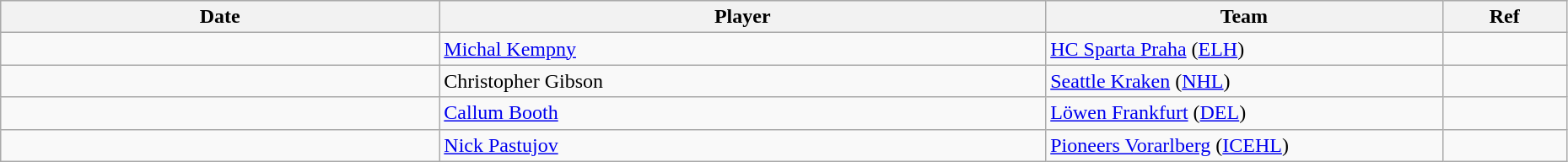<table class="wikitable" width=98%>
<tr bgcolor="#dddddd">
<th style="width: 10em;">Date</th>
<th style="width: 14em;">Player</th>
<th style="width: 9em;">Team</th>
<th style="width: 2.5em;">Ref</th>
</tr>
<tr>
<td></td>
<td><a href='#'>Michal Kempny</a></td>
<td><a href='#'>HC Sparta Praha</a> (<a href='#'>ELH</a>)</td>
<td></td>
</tr>
<tr>
<td></td>
<td>Christopher Gibson</td>
<td><a href='#'>Seattle Kraken</a> (<a href='#'>NHL</a>)</td>
<td></td>
</tr>
<tr>
<td></td>
<td><a href='#'>Callum Booth</a></td>
<td><a href='#'>Löwen Frankfurt</a> (<a href='#'>DEL</a>)</td>
<td></td>
</tr>
<tr>
<td></td>
<td><a href='#'>Nick Pastujov</a></td>
<td><a href='#'>Pioneers Vorarlberg</a> (<a href='#'>ICEHL</a>)</td>
<td></td>
</tr>
</table>
